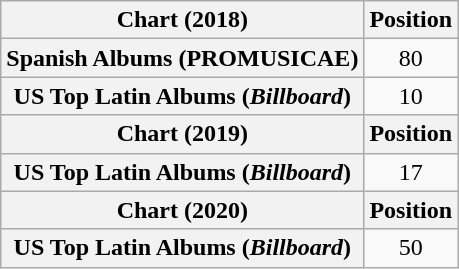<table class="wikitable plainrowheaders" style="text-align:center">
<tr>
<th scope="col">Chart (2018)</th>
<th scope="col">Position</th>
</tr>
<tr>
<th scope="row">Spanish Albums (PROMUSICAE)</th>
<td>80</td>
</tr>
<tr>
<th scope="row">US Top Latin Albums (<em>Billboard</em>)</th>
<td>10</td>
</tr>
<tr>
<th scope="col">Chart (2019)</th>
<th scope="col">Position</th>
</tr>
<tr>
<th scope="row">US Top Latin Albums (<em>Billboard</em>)</th>
<td>17</td>
</tr>
<tr>
<th scope="col">Chart (2020)</th>
<th scope="col">Position</th>
</tr>
<tr>
<th scope="row">US Top Latin Albums (<em>Billboard</em>)</th>
<td>50</td>
</tr>
</table>
